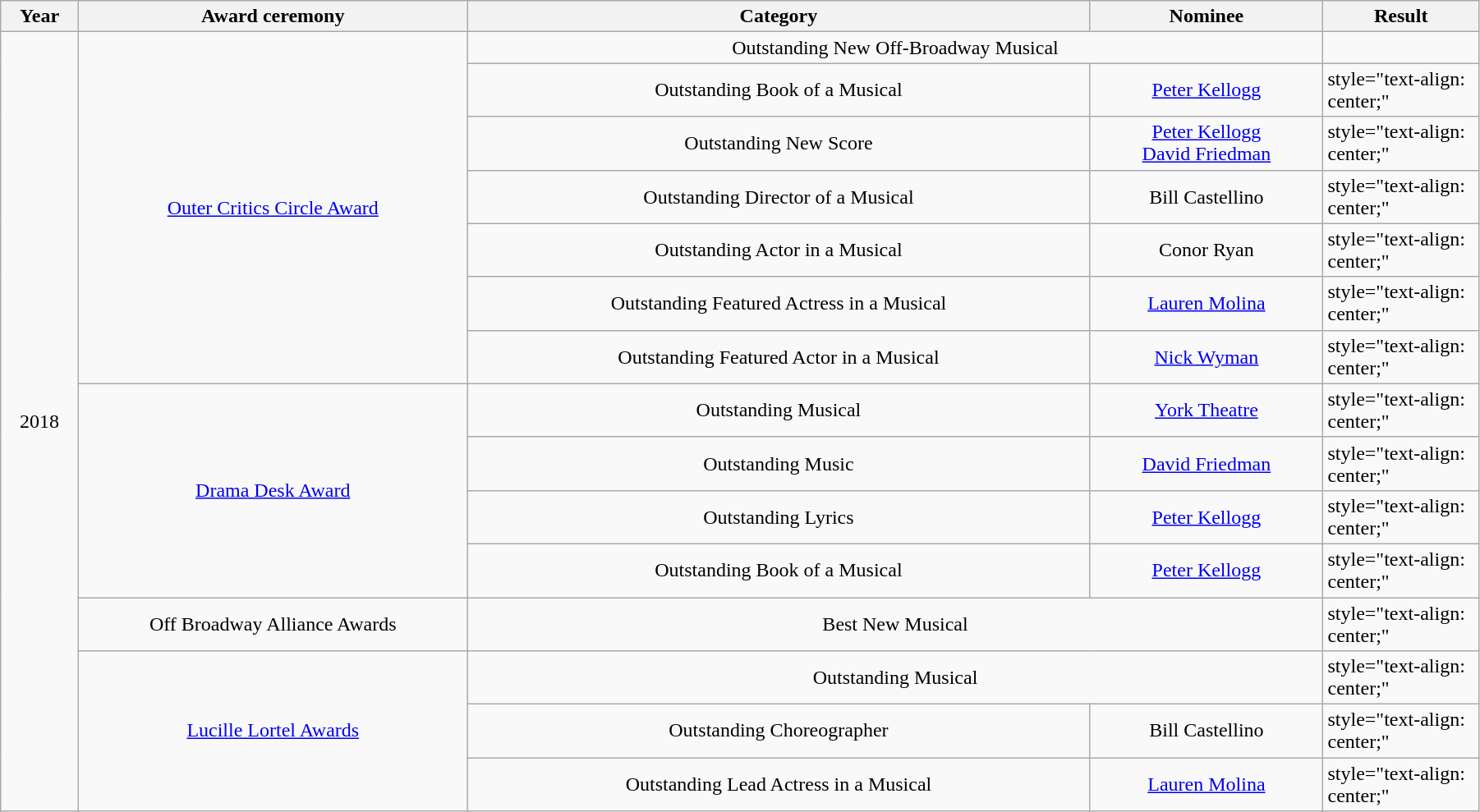<table class="wikitable" width="95%">
<tr>
<th width="5%">Year</th>
<th width="25%">Award ceremony</th>
<th width="40%">Category</th>
<th width="15%">Nominee</th>
<th width="10%">Result</th>
</tr>
<tr>
<td style="text-align: center;" rowspan="16">2018</td>
<td style="text-align: center;" rowspan="7"><a href='#'>Outer Critics Circle Award</a></td>
<td style="text-align: center;" colspan="2">Outstanding New Off-Broadway Musical</td>
<td></td>
</tr>
<tr>
<td style="text-align: center;">Outstanding Book of a Musical</td>
<td style="text-align: center;"><a href='#'>Peter Kellogg</a></td>
<td>style="text-align: center;" </td>
</tr>
<tr>
<td style="text-align: center;">Outstanding New Score</td>
<td style="text-align: center;"><a href='#'>Peter Kellogg</a><br><a href='#'>David Friedman</a></td>
<td>style="text-align: center;" </td>
</tr>
<tr>
<td style="text-align: center;">Outstanding Director of a Musical</td>
<td style="text-align: center;">Bill Castellino</td>
<td>style="text-align: center;" </td>
</tr>
<tr>
<td style="text-align: center;">Outstanding Actor in a Musical</td>
<td style="text-align: center;">Conor Ryan</td>
<td>style="text-align: center;" </td>
</tr>
<tr>
<td style="text-align: center;">Outstanding Featured Actress in a Musical</td>
<td style="text-align: center;"><a href='#'>Lauren Molina</a></td>
<td>style="text-align: center;" </td>
</tr>
<tr>
<td style="text-align: center;">Outstanding Featured Actor in a Musical</td>
<td style="text-align: center;"><a href='#'>Nick Wyman</a></td>
<td>style="text-align: center;" </td>
</tr>
<tr>
<td style="text-align: center;" rowspan="4"><a href='#'>Drama Desk Award</a></td>
<td style="text-align: center;">Outstanding Musical</td>
<td style="text-align: center;"><a href='#'>York Theatre</a></td>
<td>style="text-align: center;" </td>
</tr>
<tr>
<td style="text-align: center;">Outstanding Music</td>
<td style="text-align: center;"><a href='#'>David Friedman</a></td>
<td>style="text-align: center;" </td>
</tr>
<tr>
<td style="text-align: center;">Outstanding Lyrics</td>
<td style="text-align: center;"><a href='#'>Peter Kellogg</a></td>
<td>style="text-align: center;" </td>
</tr>
<tr>
<td style="text-align: center;">Outstanding Book of a Musical</td>
<td style="text-align: center;"><a href='#'>Peter Kellogg</a></td>
<td>style="text-align: center;" </td>
</tr>
<tr>
<td style="text-align: center;">Off Broadway Alliance Awards</td>
<td style="text-align: center;" colspan="2">Best New Musical</td>
<td>style="text-align: center;" </td>
</tr>
<tr>
<td style="text-align: center;" rowspan="4"><a href='#'>Lucille Lortel Awards</a></td>
<td style="text-align: center;" colspan="2">Outstanding Musical</td>
<td>style="text-align: center;" </td>
</tr>
<tr>
<td style="text-align: center;">Outstanding Choreographer</td>
<td style="text-align: center;">Bill Castellino</td>
<td>style="text-align: center;"</td>
</tr>
<tr>
<td style="text-align: center;">Outstanding Lead Actress in a Musical</td>
<td style="text-align: center;"><a href='#'>Lauren Molina</a></td>
<td>style="text-align: center;" </td>
</tr>
</table>
